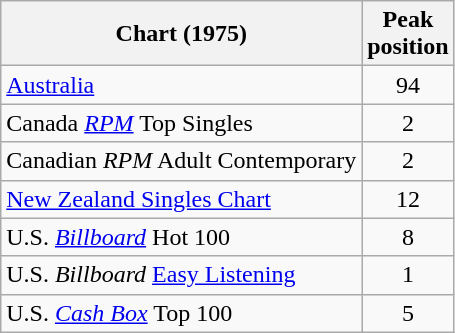<table class="wikitable sortable">
<tr>
<th>Chart (1975)</th>
<th>Peak<br>position</th>
</tr>
<tr>
<td><a href='#'>Australia</a></td>
<td style="text-align:center;">94</td>
</tr>
<tr>
<td>Canada <em><a href='#'>RPM</a></em> Top Singles</td>
<td style="text-align:center;">2</td>
</tr>
<tr>
<td>Canadian <em>RPM</em> Adult Contemporary</td>
<td style="text-align:center;">2</td>
</tr>
<tr>
<td><a href='#'>New Zealand Singles Chart</a></td>
<td style="text-align:center;">12</td>
</tr>
<tr>
<td>U.S. <em><a href='#'>Billboard</a></em> Hot 100</td>
<td style="text-align:center;">8</td>
</tr>
<tr>
<td>U.S. <em>Billboard</em> <a href='#'>Easy Listening</a></td>
<td style="text-align:center;">1</td>
</tr>
<tr>
<td>U.S. <em><a href='#'>Cash Box</a></em> Top 100</td>
<td style="text-align:center;">5</td>
</tr>
</table>
